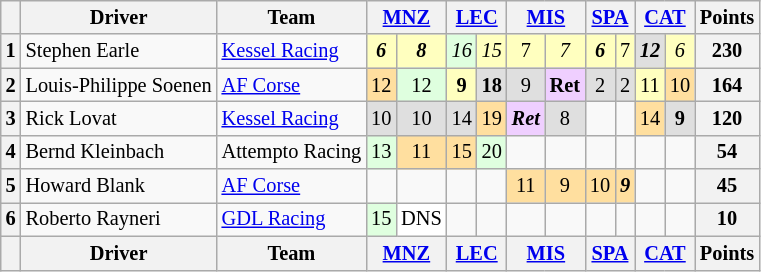<table class="wikitable" style="font-size: 85%; text-align:center;">
<tr>
<th></th>
<th>Driver</th>
<th>Team</th>
<th colspan=2><a href='#'>MNZ</a><br></th>
<th colspan=2><a href='#'>LEC</a><br></th>
<th colspan=2><a href='#'>MIS</a><br></th>
<th colspan=2><a href='#'>SPA</a><br></th>
<th colspan=2><a href='#'>CAT</a><br></th>
<th>Points</th>
</tr>
<tr>
<th>1</th>
<td align=left> Stephen Earle</td>
<td align=left> <a href='#'>Kessel Racing</a></td>
<td style="background:#FFFFBF;"><strong><em>6</em></strong></td>
<td style="background:#FFFFBF;"><strong><em>8</em></strong></td>
<td style="background:#DFFFDF;"><em>16</em></td>
<td style="background:#FFFFBF;"><em>15</em></td>
<td style="background:#FFFFBF;">7</td>
<td style="background:#FFFFBF;"><em>7</em></td>
<td style="background:#FFFFBF;"><strong><em>6</em></strong></td>
<td style="background:#FFFFBF;">7</td>
<td style="background:#DFDFDF;"><strong><em>12</em></strong></td>
<td style="background:#FFFFBF;"><em>6</em></td>
<th>230</th>
</tr>
<tr>
<th>2</th>
<td align=left> Louis-Philippe Soenen</td>
<td align=left> <a href='#'>AF Corse</a></td>
<td style="background:#FFDF9F;">12</td>
<td style="background:#DFFFDF;">12</td>
<td style="background:#FFFFBF;"><strong>9</strong></td>
<td style="background:#DFDFDF;"><strong>18</strong></td>
<td style="background:#DFDFDF;">9</td>
<td style="background:#EFCFFF;"><strong>Ret</strong></td>
<td style="background:#DFDFDF;">2</td>
<td style="background:#DFDFDF;">2</td>
<td style="background:#FFFFBF;">11</td>
<td style="background:#FFDF9F;">10</td>
<th>164</th>
</tr>
<tr>
<th>3</th>
<td align=left> Rick Lovat</td>
<td align=left> <a href='#'>Kessel Racing</a></td>
<td style="background:#DFDFDF;">10</td>
<td style="background:#DFDFDF;">10</td>
<td style="background:#DFDFDF;">14</td>
<td style="background:#FFDF9F;">19</td>
<td style="background:#EFCFFF;"><strong><em>Ret</em></strong></td>
<td style="background:#DFDFDF;">8</td>
<td></td>
<td></td>
<td style="background:#FFDF9F;">14</td>
<td style="background:#DFDFDF;"><strong>9</strong></td>
<th>120</th>
</tr>
<tr>
<th>4</th>
<td align=left> Bernd Kleinbach</td>
<td align=left> Attempto Racing</td>
<td style="background:#DFFFDF;">13</td>
<td style="background:#FFDF9F;">11</td>
<td style="background:#FFDF9F;">15</td>
<td style="background:#DFFFDF;">20</td>
<td></td>
<td></td>
<td></td>
<td></td>
<td></td>
<td></td>
<th>54</th>
</tr>
<tr>
<th>5</th>
<td align=left> Howard Blank</td>
<td align=left> <a href='#'>AF Corse</a></td>
<td></td>
<td></td>
<td></td>
<td></td>
<td style="background:#FFDF9F;">11</td>
<td style="background:#FFDF9F;">9</td>
<td style="background:#FFDF9F;">10</td>
<td style="background:#FFDF9F;"><strong><em>9</em></strong></td>
<td></td>
<td></td>
<th>45</th>
</tr>
<tr>
<th>6</th>
<td align=left> Roberto Rayneri</td>
<td align=left> <a href='#'>GDL Racing</a></td>
<td style="background:#DFFFDF;">15</td>
<td style="background:#FFFFFF;">DNS</td>
<td></td>
<td></td>
<td></td>
<td></td>
<td></td>
<td></td>
<td></td>
<td></td>
<th>10</th>
</tr>
<tr valign="top">
<th valign=middle></th>
<th valign=middle>Driver</th>
<th valign=middle>Team</th>
<th colspan=2><a href='#'>MNZ</a><br></th>
<th colspan=2><a href='#'>LEC</a><br></th>
<th colspan=2><a href='#'>MIS</a><br></th>
<th colspan=2><a href='#'>SPA</a><br></th>
<th colspan=2><a href='#'>CAT</a><br></th>
<th valign=middle>Points</th>
</tr>
</table>
